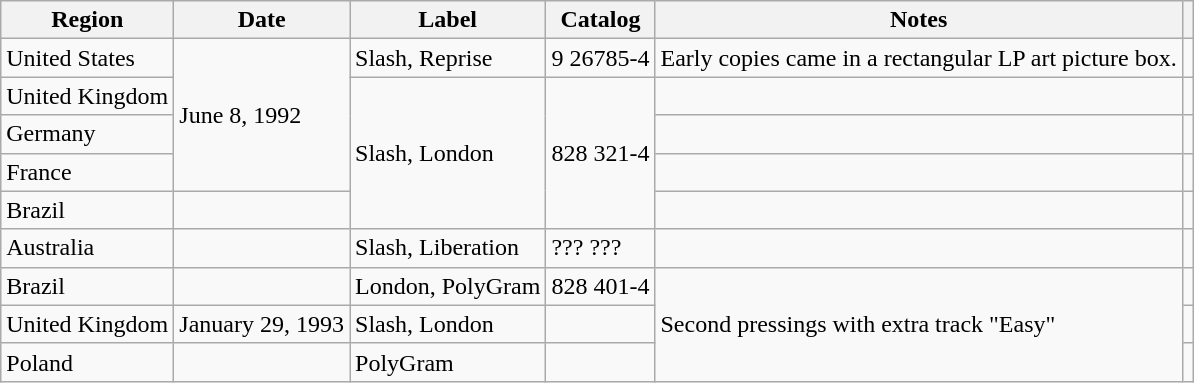<table class="wikitable" style="margin:0 1em 1em 0;">
<tr>
<th>Region</th>
<th>Date</th>
<th>Label</th>
<th>Catalog</th>
<th>Notes</th>
<th class=unsortable></th>
</tr>
<tr>
<td>United States</td>
<td rowspan="4">June 8, 1992</td>
<td>Slash, Reprise</td>
<td>9 26785-4</td>
<td>Early copies came in a rectangular LP art picture box.</td>
<td></td>
</tr>
<tr>
<td>United Kingdom</td>
<td rowspan="4">Slash, London</td>
<td rowspan="4">828 321-4</td>
<td></td>
<td></td>
</tr>
<tr>
<td>Germany</td>
<td></td>
<td></td>
</tr>
<tr>
<td>France</td>
<td></td>
<td></td>
</tr>
<tr>
<td>Brazil</td>
<td></td>
<td></td>
<td></td>
</tr>
<tr>
<td>Australia</td>
<td></td>
<td>Slash, Liberation</td>
<td>??? ???</td>
<td></td>
<td></td>
</tr>
<tr>
<td>Brazil</td>
<td></td>
<td>London, PolyGram</td>
<td rowpsan="3">828 401-4</td>
<td rowspan="3">Second pressings with extra track "Easy"</td>
<td></td>
</tr>
<tr>
<td>United Kingdom</td>
<td>January 29, 1993</td>
<td>Slash, London</td>
<td></td>
<td></td>
</tr>
<tr>
<td>Poland</td>
<td></td>
<td>PolyGram</td>
<td></td>
<td></td>
</tr>
</table>
